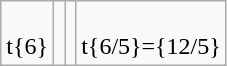<table class=wikitable>
<tr align=center valign=top>
<td><br>t{6}</td>
<td></td>
<td></td>
<td><br>t{6/5}={12/5}</td>
</tr>
</table>
